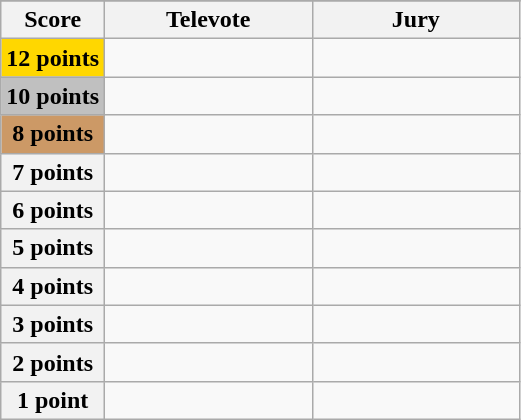<table class="wikitable">
<tr>
</tr>
<tr>
<th scope="col" width="20%">Score</th>
<th scope="col" width="40%">Televote</th>
<th scope="col" width="40%">Jury</th>
</tr>
<tr>
<th scope="row" style="background:gold">12 points</th>
<td></td>
<td></td>
</tr>
<tr>
<th scope="row" style="background:silver">10 points</th>
<td></td>
<td></td>
</tr>
<tr>
<th scope="row" style="background:#CC9966">8 points</th>
<td></td>
<td></td>
</tr>
<tr>
<th scope="row">7 points</th>
<td></td>
<td></td>
</tr>
<tr>
<th scope="row">6 points</th>
<td></td>
<td></td>
</tr>
<tr>
<th scope="row">5 points</th>
<td></td>
<td></td>
</tr>
<tr>
<th scope="row">4 points</th>
<td></td>
<td></td>
</tr>
<tr>
<th scope="row">3 points</th>
<td></td>
<td></td>
</tr>
<tr>
<th scope="row">2 points</th>
<td></td>
<td></td>
</tr>
<tr>
<th scope="row">1 point</th>
<td></td>
<td></td>
</tr>
</table>
